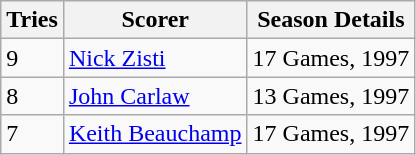<table class="wikitable">
<tr>
<th>Tries</th>
<th>Scorer</th>
<th>Season Details</th>
</tr>
<tr>
<td>9</td>
<td><a href='#'>Nick Zisti</a></td>
<td>17 Games, 1997</td>
</tr>
<tr>
<td>8</td>
<td><a href='#'>John Carlaw</a></td>
<td>13 Games, 1997</td>
</tr>
<tr>
<td>7</td>
<td><a href='#'>Keith Beauchamp</a></td>
<td>17 Games, 1997</td>
</tr>
</table>
